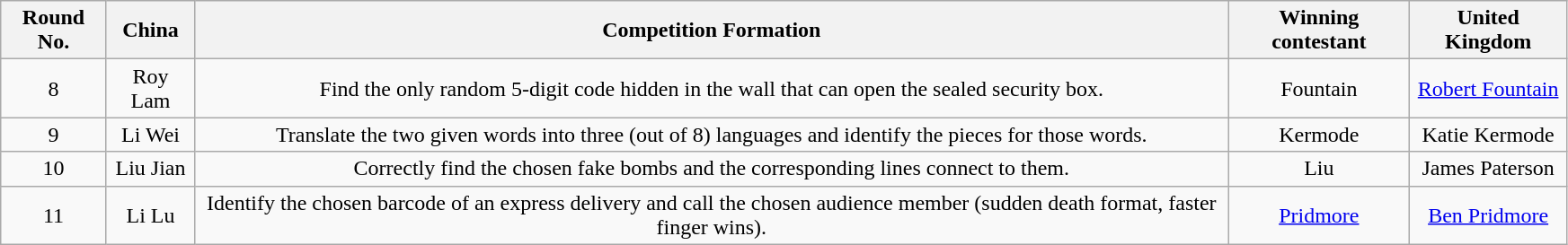<table class="wikitable" style="width:92%; text-align:center">
<tr>
<th>Round No.</th>
<th>China</th>
<th>Competition Formation</th>
<th>Winning contestant</th>
<th>United Kingdom</th>
</tr>
<tr>
<td>8</td>
<td>Roy Lam</td>
<td>Find the only random 5-digit code hidden in the wall that can open the sealed security box.</td>
<td>Fountain</td>
<td><a href='#'>Robert Fountain</a></td>
</tr>
<tr>
<td>9</td>
<td>Li Wei</td>
<td>Translate the two given words into three (out of 8) languages and identify the pieces for those words.</td>
<td>Kermode</td>
<td>Katie Kermode</td>
</tr>
<tr>
<td>10</td>
<td>Liu Jian</td>
<td>Correctly find the chosen fake bombs and the corresponding lines connect to them.</td>
<td>Liu</td>
<td>James Paterson</td>
</tr>
<tr>
<td>11</td>
<td>Li Lu</td>
<td>Identify the chosen barcode of an express delivery and call the chosen audience member (sudden death format, faster finger wins).</td>
<td><a href='#'>Pridmore</a></td>
<td><a href='#'>Ben Pridmore</a></td>
</tr>
</table>
